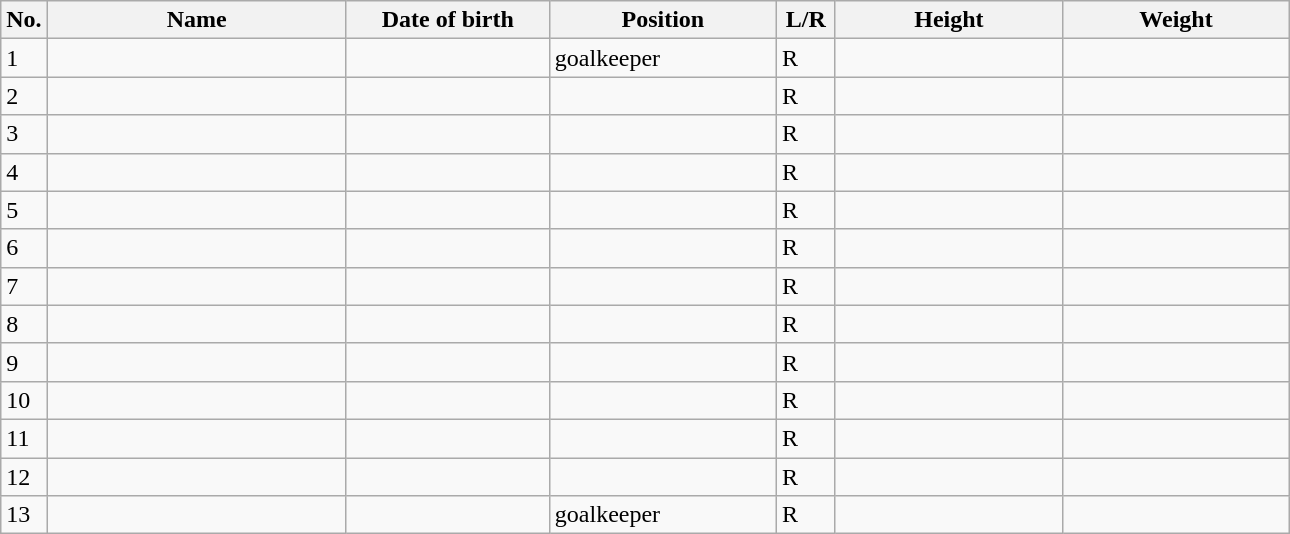<table class=wikitable sortable style=font-size:100%; text-align:center;>
<tr>
<th>No.</th>
<th style=width:12em>Name</th>
<th style=width:8em>Date of birth</th>
<th style=width:9em>Position</th>
<th style=width:2em>L/R</th>
<th style=width:9em>Height</th>
<th style=width:9em>Weight</th>
</tr>
<tr>
<td>1</td>
<td align=left></td>
<td></td>
<td>goalkeeper</td>
<td>R</td>
<td></td>
<td></td>
</tr>
<tr>
<td>2</td>
<td align=left></td>
<td></td>
<td></td>
<td>R</td>
<td></td>
<td></td>
</tr>
<tr>
<td>3</td>
<td align=left></td>
<td></td>
<td></td>
<td>R</td>
<td></td>
<td></td>
</tr>
<tr>
<td>4</td>
<td align=left></td>
<td></td>
<td></td>
<td>R</td>
<td></td>
<td></td>
</tr>
<tr>
<td>5</td>
<td align=left></td>
<td></td>
<td></td>
<td>R</td>
<td></td>
<td></td>
</tr>
<tr>
<td>6</td>
<td align=left></td>
<td></td>
<td></td>
<td>R</td>
<td></td>
<td></td>
</tr>
<tr>
<td>7</td>
<td align=left></td>
<td></td>
<td></td>
<td>R</td>
<td></td>
<td></td>
</tr>
<tr>
<td>8</td>
<td align=left></td>
<td></td>
<td></td>
<td>R</td>
<td></td>
<td></td>
</tr>
<tr>
<td>9</td>
<td align=left></td>
<td></td>
<td></td>
<td>R</td>
<td></td>
<td></td>
</tr>
<tr>
<td>10</td>
<td align=left></td>
<td></td>
<td></td>
<td>R</td>
<td></td>
<td></td>
</tr>
<tr>
<td>11</td>
<td align=left></td>
<td></td>
<td></td>
<td>R</td>
<td></td>
<td></td>
</tr>
<tr>
<td>12</td>
<td align=left></td>
<td></td>
<td></td>
<td>R</td>
<td></td>
<td></td>
</tr>
<tr>
<td>13</td>
<td align=left></td>
<td></td>
<td>goalkeeper</td>
<td>R</td>
<td></td>
<td></td>
</tr>
</table>
